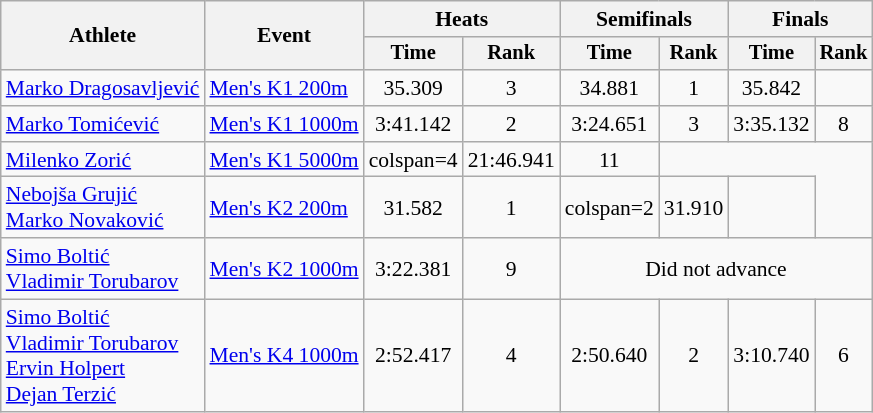<table class="wikitable" style="font-size:90%">
<tr>
<th rowspan="2">Athlete</th>
<th rowspan="2">Event</th>
<th colspan=2>Heats</th>
<th colspan=2>Semifinals</th>
<th colspan=2>Finals</th>
</tr>
<tr style="font-size:95%">
<th>Time</th>
<th>Rank</th>
<th>Time</th>
<th>Rank</th>
<th>Time</th>
<th>Rank</th>
</tr>
<tr align=center>
<td align=left><a href='#'>Marko Dragosavljević</a></td>
<td align=left><a href='#'>Men's K1 200m</a></td>
<td>35.309</td>
<td>3</td>
<td>34.881</td>
<td>1</td>
<td>35.842</td>
<td></td>
</tr>
<tr align=center>
<td align=left><a href='#'>Marko Tomićević</a></td>
<td align=left><a href='#'>Men's K1 1000m</a></td>
<td>3:41.142</td>
<td>2</td>
<td>3:24.651</td>
<td>3</td>
<td>3:35.132</td>
<td>8</td>
</tr>
<tr align=center>
<td align=left><a href='#'>Milenko Zorić</a></td>
<td align=left><a href='#'>Men's K1 5000m</a></td>
<td>colspan=4 </td>
<td>21:46.941</td>
<td>11</td>
</tr>
<tr align=center>
<td align=left><a href='#'>Nebojša Grujić</a><br><a href='#'>Marko Novaković</a></td>
<td align=left><a href='#'>Men's K2 200m</a></td>
<td>31.582</td>
<td>1</td>
<td>colspan=2 </td>
<td>31.910</td>
<td></td>
</tr>
<tr align=center>
<td align=left><a href='#'>Simo Boltić</a><br><a href='#'>Vladimir Torubarov</a></td>
<td align=left><a href='#'>Men's K2 1000m</a></td>
<td>3:22.381</td>
<td>9</td>
<td colspan=4 align=center>Did not advance</td>
</tr>
<tr align=center>
<td align=left><a href='#'>Simo Boltić</a><br><a href='#'>Vladimir Torubarov</a><br><a href='#'>Ervin Holpert</a><br><a href='#'>Dejan Terzić</a></td>
<td align=left><a href='#'>Men's K4 1000m</a></td>
<td>2:52.417</td>
<td>4</td>
<td>2:50.640</td>
<td>2</td>
<td>3:10.740</td>
<td>6</td>
</tr>
</table>
